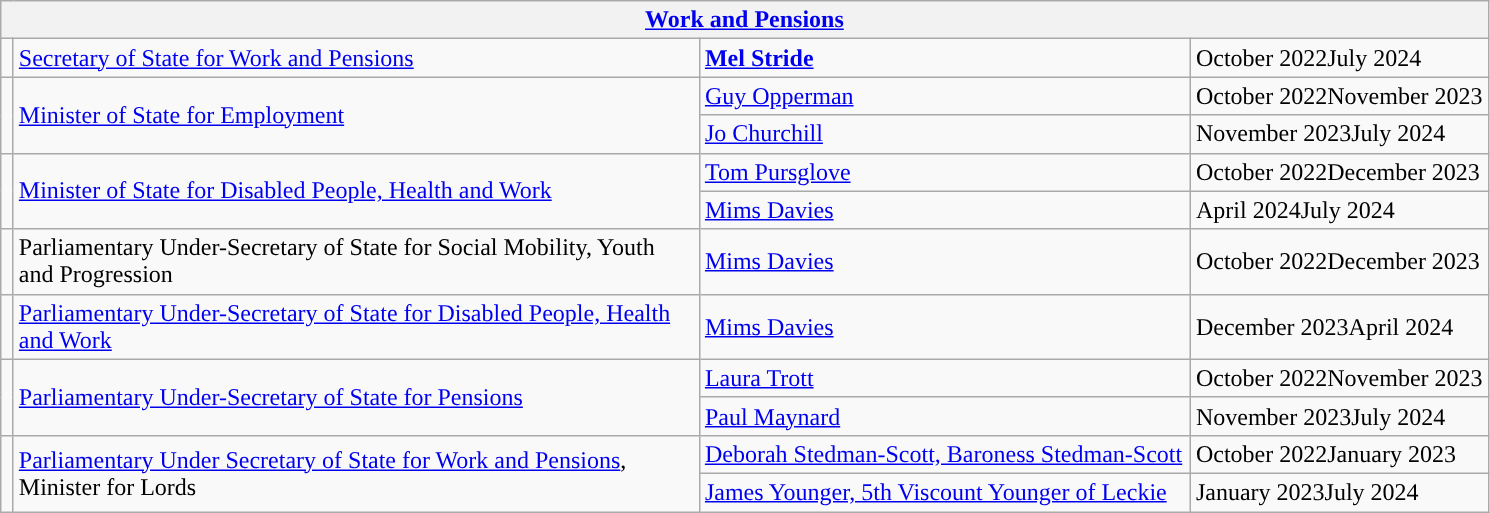<table class="wikitable">
<tr>
<th colspan="4"><a href='#'>Work and Pensions</a></th>
</tr>
<tr>
<td style="width: 1px; background: "></td>
<td style="width: 450px;"><a href='#'>Secretary of State for Work and Pensions</a></td>
<td><strong><a href='#'>Mel Stride</a></strong></td>
<td>October 2022July 2024</td>
</tr>
<tr>
<td rowspan="2" style="width: 1px; background: "></td>
<td rowspan="2" style="width: 450px;"><a href='#'>Minister of State for Employment</a></td>
<td style="width: 320px;"><a href='#'>Guy Opperman</a></td>
<td>October 2022November 2023</td>
</tr>
<tr>
<td style="width: 320px;"><a href='#'>Jo Churchill</a></td>
<td>November 2023July 2024</td>
</tr>
<tr>
<td rowspan="2" style="width: 1px; background: "></td>
<td rowspan="2" style="width: 450px;"><a href='#'>Minister of State for Disabled People, Health and Work</a></td>
<td style="width: 320px;"><a href='#'>Tom Pursglove</a></td>
<td>October 2022December 2023</td>
</tr>
<tr>
<td><a href='#'>Mims Davies</a></td>
<td>April 2024July 2024</td>
</tr>
<tr>
<td rowspan="1" style="width: 1px; background: "></td>
<td rowspan="1">Parliamentary Under-Secretary of State for Social Mobility, Youth and Progression</td>
<td><a href='#'>Mims Davies</a></td>
<td>October 2022December 2023</td>
</tr>
<tr>
<td rowspan="1" style="width: 1px; background: "></td>
<td rowspan="1"><a href='#'>Parliamentary Under-Secretary of State for Disabled People, Health and Work</a></td>
<td><a href='#'>Mims Davies</a></td>
<td>December 2023April 2024</td>
</tr>
<tr>
<td rowspan="2" style="width: 1px; background: "></td>
<td rowspan="2"><a href='#'>Parliamentary Under-Secretary of State for Pensions</a></td>
<td><a href='#'>Laura Trott</a></td>
<td>October 2022November 2023</td>
</tr>
<tr>
<td><a href='#'>Paul Maynard</a></td>
<td>November 2023July 2024</td>
</tr>
<tr>
<td rowspan="2" style="width: 1px; background: "></td>
<td rowspan="2"><a href='#'>Parliamentary Under Secretary of State for Work and Pensions</a>, Minister for Lords</td>
<td style="width: 320px;"><a href='#'>Deborah Stedman-Scott, Baroness Stedman-Scott</a></td>
<td>October 2022January 2023</td>
</tr>
<tr>
<td style="width: 320px;"><a href='#'>James Younger, 5th Viscount Younger of Leckie</a></td>
<td>January 2023July 2024</td>
</tr>
</table>
